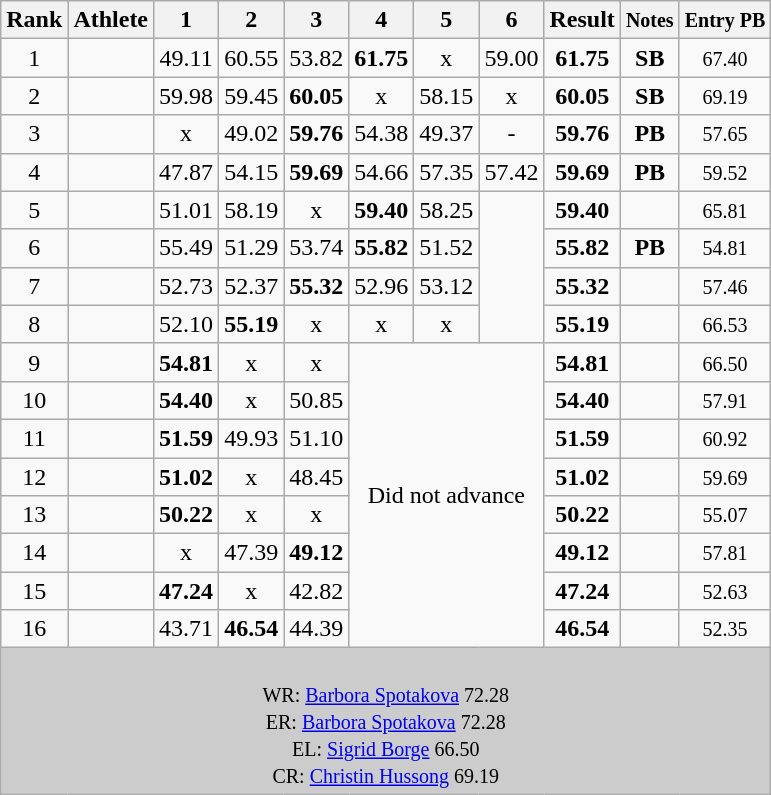<table class="wikitable sortable" style="text-align:center;">
<tr>
<th>Rank</th>
<th>Athlete</th>
<th>1</th>
<th>2</th>
<th>3</th>
<th>4</th>
<th>5</th>
<th>6</th>
<th>Result</th>
<th><small>Notes</small></th>
<th><small>Entry PB</small></th>
</tr>
<tr>
<td>1</td>
<td align=left></td>
<td>49.11</td>
<td>60.55</td>
<td>53.82</td>
<td><strong>61.75</strong></td>
<td>x</td>
<td>59.00</td>
<td><strong>61.75</strong></td>
<td> <strong>SB</strong></td>
<td><small>67.40</small></td>
</tr>
<tr>
<td>2</td>
<td align=left></td>
<td>59.98</td>
<td>59.45</td>
<td><strong>60.05</strong></td>
<td>x</td>
<td>58.15</td>
<td>x</td>
<td><strong>60.05</strong></td>
<td><strong>SB</strong></td>
<td><small>69.19</small></td>
</tr>
<tr>
<td>3</td>
<td align=left></td>
<td>x</td>
<td>49.02</td>
<td><strong>59.76</strong></td>
<td>54.38</td>
<td>49.37</td>
<td>-</td>
<td><strong>59.76</strong></td>
<td><strong>PB</strong></td>
<td><small>57.65</small></td>
</tr>
<tr>
<td>4</td>
<td align=left></td>
<td>47.87</td>
<td>54.15</td>
<td><strong>59.69</strong></td>
<td>54.66</td>
<td>57.35</td>
<td>57.42</td>
<td><strong>59.69</strong></td>
<td><strong>PB</strong></td>
<td><small>59.52</small></td>
</tr>
<tr>
<td>5</td>
<td align=left></td>
<td>51.01</td>
<td>58.19</td>
<td>x</td>
<td><strong>59.40</strong></td>
<td>58.25</td>
<td rowspan=4></td>
<td><strong>59.40</strong></td>
<td></td>
<td><small>65.81</small></td>
</tr>
<tr>
<td>6</td>
<td align=left></td>
<td>55.49</td>
<td>51.29</td>
<td>53.74</td>
<td><strong>55.82</strong></td>
<td>51.52</td>
<td><strong>55.82</strong></td>
<td><strong>PB</strong></td>
<td><small>54.81</small></td>
</tr>
<tr>
<td>7</td>
<td align=left></td>
<td>52.73</td>
<td>52.37</td>
<td><strong>55.32</strong></td>
<td>52.96</td>
<td>53.12</td>
<td><strong>55.32</strong></td>
<td></td>
<td><small>57.46</small></td>
</tr>
<tr>
<td>8</td>
<td align=left></td>
<td>52.10</td>
<td><strong>55.19</strong></td>
<td>x</td>
<td>x</td>
<td>x</td>
<td><strong>55.19</strong></td>
<td></td>
<td><small>66.53</small></td>
</tr>
<tr>
<td>9</td>
<td align=left></td>
<td><strong>54.81</strong></td>
<td>x</td>
<td>x</td>
<td rowspan=8 colspan=3>Did not advance</td>
<td><strong>54.81</strong></td>
<td></td>
<td><small>66.50</small></td>
</tr>
<tr>
<td>10</td>
<td align=left></td>
<td><strong>54.40</strong></td>
<td>x</td>
<td>50.85</td>
<td><strong>54.40</strong></td>
<td></td>
<td><small>57.91</small></td>
</tr>
<tr>
<td>11</td>
<td align=left></td>
<td><strong>51.59</strong></td>
<td>49.93</td>
<td>51.10</td>
<td><strong>51.59</strong></td>
<td></td>
<td><small>60.92</small></td>
</tr>
<tr>
<td>12</td>
<td align=left></td>
<td><strong>51.02</strong></td>
<td>x</td>
<td>48.45</td>
<td><strong>51.02</strong></td>
<td></td>
<td><small>59.69</small></td>
</tr>
<tr>
<td>13</td>
<td align=left></td>
<td><strong>50.22</strong></td>
<td>x</td>
<td>x</td>
<td><strong>50.22</strong></td>
<td></td>
<td><small>55.07</small></td>
</tr>
<tr>
<td>14</td>
<td align=left></td>
<td>x</td>
<td>47.39</td>
<td><strong>49.12</strong></td>
<td><strong>49.12</strong></td>
<td></td>
<td><small>57.81</small></td>
</tr>
<tr>
<td>15</td>
<td align=left></td>
<td><strong>47.24</strong></td>
<td>x</td>
<td>42.82</td>
<td><strong>47.24</strong></td>
<td></td>
<td><small>52.63</small></td>
</tr>
<tr>
<td>16</td>
<td align=left></td>
<td>43.71</td>
<td><strong>46.54</strong></td>
<td>44.39</td>
<td><strong>46.54</strong></td>
<td></td>
<td><small>52.35</small></td>
</tr>
<tr>
<td colspan="11" bgcolor="#cccccc"><br>
<small>WR:  <a href='#'>Barbora Spotakova</a> 72.28<br>ER:  <a href='#'>Barbora Spotakova</a> 72.28<br></small>
<small>EL:   <a href='#'>Sigrid Borge</a> 66.50<br>CR:  <a href='#'>Christin Hussong</a> 69.19</small></td>
</tr>
</table>
